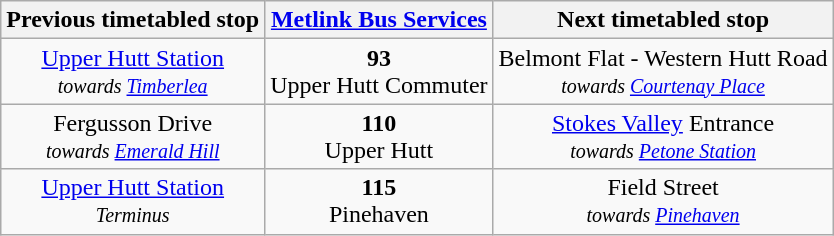<table class="wikitable">
<tr>
<th>Previous timetabled stop</th>
<th><a href='#'>Metlink Bus Services</a></th>
<th>Next timetabled stop</th>
</tr>
<tr>
<td align="center"><a href='#'>Upper Hutt Station</a><br><small><em>towards <a href='#'>Timberlea</a></em></small></td>
<td align="center"><span><strong>93</strong></span><br>Upper Hutt Commuter</td>
<td align="center">Belmont Flat - Western Hutt Road<br><small><em>towards <a href='#'>Courtenay Place</a></em></small></td>
</tr>
<tr>
<td align="center">Fergusson Drive<br><small><em>towards <a href='#'>Emerald Hill</a></em></small></td>
<td align="center"><span><strong>110</strong></span><br>Upper Hutt</td>
<td align="center"><a href='#'>Stokes Valley</a> Entrance<br><small><em>towards <a href='#'>Petone Station</a></em></small></td>
</tr>
<tr>
<td align="center"><a href='#'>Upper Hutt Station</a><br><small><em>Terminus</em></small></td>
<td align="center"><span><strong>115</strong></span><br>Pinehaven</td>
<td align="center">Field Street<br><small><em>towards <a href='#'>Pinehaven</a></em></small></td>
</tr>
</table>
